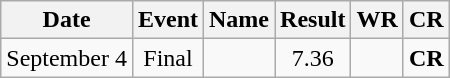<table class=wikitable style=text-align:center>
<tr>
<th>Date</th>
<th>Event</th>
<th>Name</th>
<th>Result</th>
<th>WR</th>
<th>CR</th>
</tr>
<tr>
<td>September 4</td>
<td>Final</td>
<td align="left"></td>
<td>7.36</td>
<td></td>
<td><strong>CR</strong></td>
</tr>
</table>
